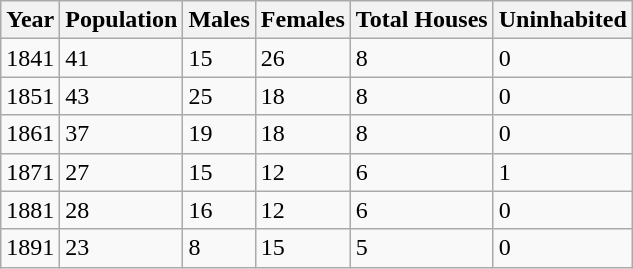<table class="wikitable">
<tr>
<th>Year</th>
<th>Population</th>
<th>Males</th>
<th>Females</th>
<th>Total Houses</th>
<th>Uninhabited</th>
</tr>
<tr>
<td>1841</td>
<td>41</td>
<td>15</td>
<td>26</td>
<td>8</td>
<td>0</td>
</tr>
<tr>
<td>1851</td>
<td>43</td>
<td>25</td>
<td>18</td>
<td>8</td>
<td>0</td>
</tr>
<tr>
<td>1861</td>
<td>37</td>
<td>19</td>
<td>18</td>
<td>8</td>
<td>0</td>
</tr>
<tr>
<td>1871</td>
<td>27</td>
<td>15</td>
<td>12</td>
<td>6</td>
<td>1</td>
</tr>
<tr>
<td>1881</td>
<td>28</td>
<td>16</td>
<td>12</td>
<td>6</td>
<td>0</td>
</tr>
<tr>
<td>1891</td>
<td>23</td>
<td>8</td>
<td>15</td>
<td>5</td>
<td>0</td>
</tr>
</table>
